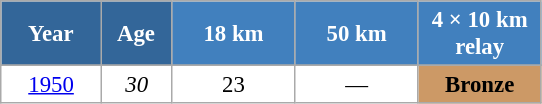<table class="wikitable" style="font-size:95%; text-align:center; border:grey solid 1px; border-collapse:collapse; background:#ffffff;">
<tr>
<th style="background-color:#369; color:white; width:60px;"> Year </th>
<th style="background-color:#369; color:white; width:40px;"> Age </th>
<th style="background-color:#4180be; color:white; width:75px;"> 18 km </th>
<th style="background-color:#4180be; color:white; width:75px;"> 50 km </th>
<th style="background-color:#4180be; color:white; width:75px;"> 4 × 10 km <br> relay </th>
</tr>
<tr>
</tr>
<tr>
<td><a href='#'>1950</a></td>
<td><em>30</em></td>
<td>23</td>
<td>—</td>
<td bgcolor="cc9966"><strong>Bronze</strong></td>
</tr>
</table>
